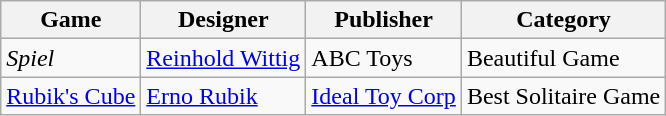<table class="wikitable">
<tr>
<th>Game</th>
<th>Designer</th>
<th>Publisher</th>
<th>Category</th>
</tr>
<tr>
<td><em>Spiel</em></td>
<td><a href='#'>Reinhold Wittig</a></td>
<td>ABC Toys</td>
<td>Beautiful Game</td>
</tr>
<tr>
<td><a href='#'>Rubik's Cube</a></td>
<td><a href='#'>Erno Rubik</a></td>
<td><a href='#'>Ideal Toy Corp</a></td>
<td>Best Solitaire Game</td>
</tr>
</table>
